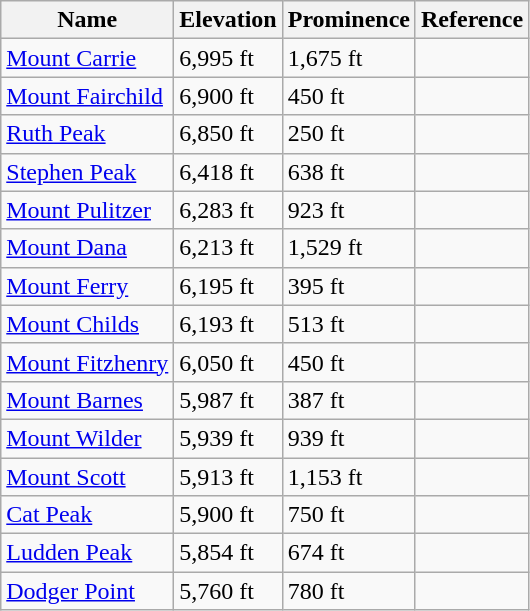<table class="wikitable">
<tr>
<th>Name</th>
<th>Elevation</th>
<th>Prominence</th>
<th>Reference</th>
</tr>
<tr>
<td><a href='#'>Mount Carrie</a></td>
<td>6,995 ft</td>
<td>1,675 ft</td>
<td></td>
</tr>
<tr>
<td><a href='#'>Mount Fairchild</a></td>
<td>6,900 ft</td>
<td>450 ft</td>
<td></td>
</tr>
<tr>
<td><a href='#'>Ruth Peak</a></td>
<td>6,850 ft</td>
<td>250 ft</td>
<td></td>
</tr>
<tr>
<td><a href='#'>Stephen Peak</a></td>
<td>6,418 ft</td>
<td>638 ft</td>
<td></td>
</tr>
<tr>
<td><a href='#'>Mount Pulitzer</a></td>
<td>6,283 ft</td>
<td>923 ft</td>
<td></td>
</tr>
<tr>
<td><a href='#'>Mount Dana</a></td>
<td>6,213 ft</td>
<td>1,529 ft</td>
<td></td>
</tr>
<tr>
<td><a href='#'>Mount Ferry</a></td>
<td>6,195 ft</td>
<td>395 ft</td>
<td></td>
</tr>
<tr>
<td><a href='#'>Mount Childs</a></td>
<td>6,193 ft</td>
<td>513 ft</td>
<td></td>
</tr>
<tr>
<td><a href='#'>Mount Fitzhenry</a></td>
<td>6,050 ft</td>
<td>450 ft</td>
<td></td>
</tr>
<tr>
<td><a href='#'>Mount Barnes</a></td>
<td>5,987 ft</td>
<td>387 ft</td>
<td></td>
</tr>
<tr>
<td><a href='#'>Mount Wilder</a></td>
<td>5,939 ft</td>
<td>939 ft</td>
<td></td>
</tr>
<tr>
<td><a href='#'>Mount Scott</a></td>
<td>5,913 ft</td>
<td>1,153 ft</td>
<td></td>
</tr>
<tr>
<td><a href='#'>Cat Peak</a></td>
<td>5,900 ft</td>
<td>750 ft</td>
<td></td>
</tr>
<tr>
<td><a href='#'>Ludden Peak</a></td>
<td>5,854 ft</td>
<td>674 ft</td>
<td></td>
</tr>
<tr>
<td><a href='#'>Dodger Point</a></td>
<td>5,760 ft</td>
<td>780 ft</td>
<td></td>
</tr>
</table>
